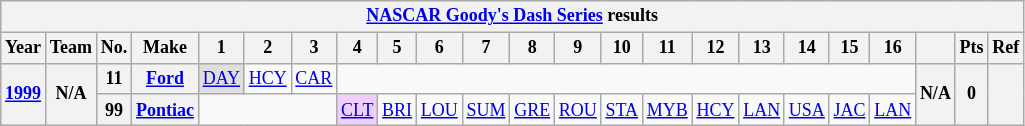<table class="wikitable" style="text-align:center; font-size:75%">
<tr>
<th colspan=32><a href='#'>NASCAR Goody's Dash Series</a> results</th>
</tr>
<tr>
<th>Year</th>
<th>Team</th>
<th>No.</th>
<th>Make</th>
<th>1</th>
<th>2</th>
<th>3</th>
<th>4</th>
<th>5</th>
<th>6</th>
<th>7</th>
<th>8</th>
<th>9</th>
<th>10</th>
<th>11</th>
<th>12</th>
<th>13</th>
<th>14</th>
<th>15</th>
<th>16</th>
<th></th>
<th>Pts</th>
<th>Ref</th>
</tr>
<tr>
<th rowspan=2><a href='#'>1999</a></th>
<th rowspan=2>N/A</th>
<th>11</th>
<th><a href='#'>Ford</a></th>
<td style="background:#DFDFDF;"><a href='#'>DAY</a><br></td>
<td><a href='#'>HCY</a></td>
<td><a href='#'>CAR</a></td>
<td colspan=13></td>
<th rowspan=2>N/A</th>
<th rowspan=2>0</th>
<th rowspan=2></th>
</tr>
<tr>
<th>99</th>
<th><a href='#'>Pontiac</a></th>
<td colspan=3></td>
<td style="background:#EFCFFF;"><a href='#'>CLT</a><br></td>
<td><a href='#'>BRI</a></td>
<td><a href='#'>LOU</a></td>
<td><a href='#'>SUM</a></td>
<td><a href='#'>GRE</a></td>
<td><a href='#'>ROU</a></td>
<td><a href='#'>STA</a></td>
<td><a href='#'>MYB</a></td>
<td><a href='#'>HCY</a></td>
<td><a href='#'>LAN</a></td>
<td><a href='#'>USA</a></td>
<td><a href='#'>JAC</a></td>
<td><a href='#'>LAN</a></td>
</tr>
</table>
